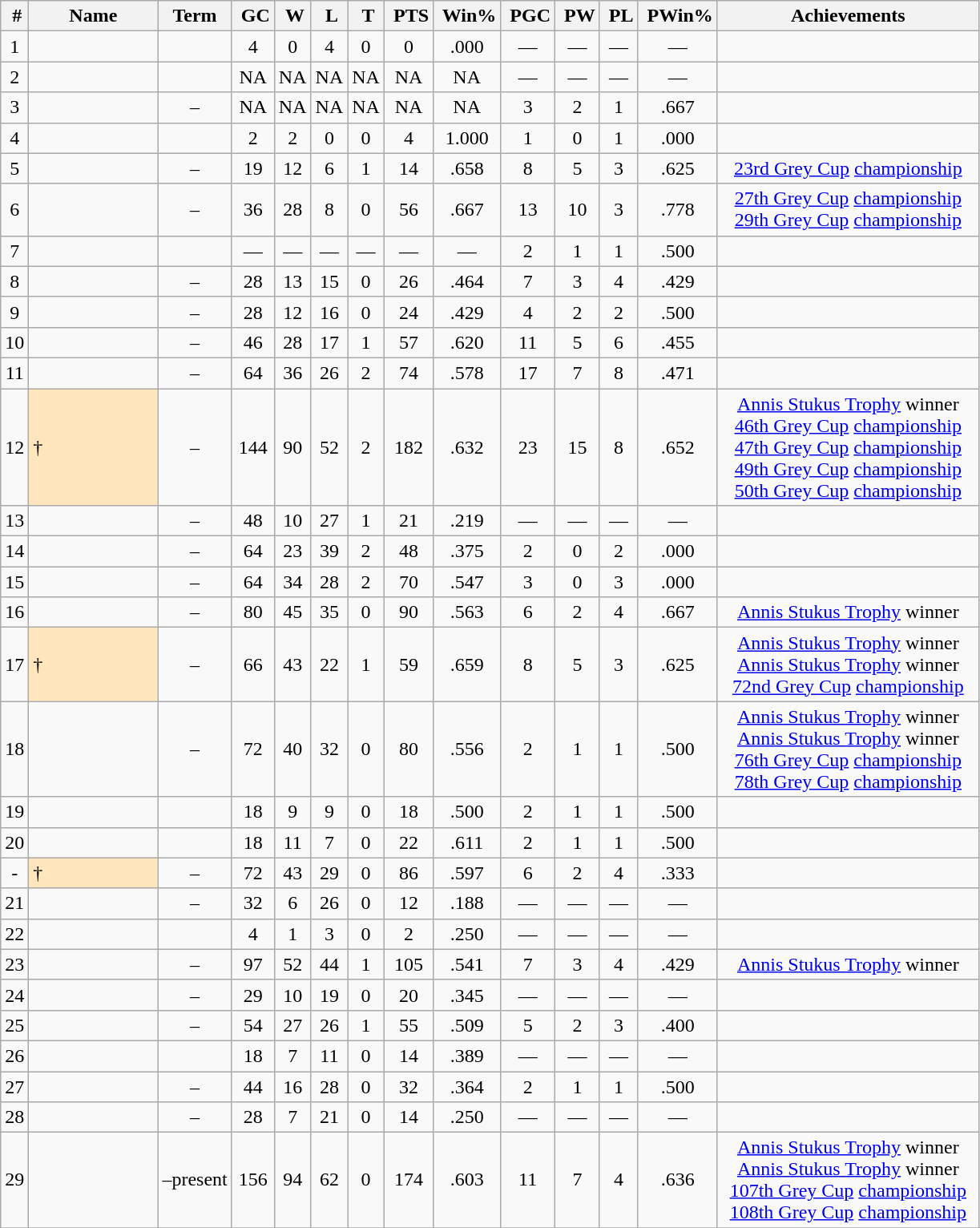<table class="wikitable sortable" style="text-align:center;">
<tr>
<th> #</th>
<th width=100>Name</th>
<th>Term</th>
<th> GC</th>
<th> W</th>
<th> L</th>
<th> T</th>
<th> PTS</th>
<th> Win%</th>
<th> PGC</th>
<th> PW</th>
<th> PL</th>
<th> PWin%</th>
<th width=210 class=unsortable>Achievements</th>
</tr>
<tr>
<td>1</td>
<td align=left></td>
<td></td>
<td>4</td>
<td>0</td>
<td>4</td>
<td>0</td>
<td>0</td>
<td>.000</td>
<td>—</td>
<td>—</td>
<td>—</td>
<td>—</td>
<td></td>
</tr>
<tr>
<td>2</td>
<td align=left></td>
<td></td>
<td>NA</td>
<td>NA</td>
<td>NA</td>
<td>NA</td>
<td>NA</td>
<td>NA</td>
<td>—</td>
<td>—</td>
<td>—</td>
<td>—</td>
<td></td>
</tr>
<tr>
<td>3</td>
<td align=left></td>
<td>–</td>
<td>NA</td>
<td>NA</td>
<td>NA</td>
<td>NA</td>
<td>NA</td>
<td>NA</td>
<td>3</td>
<td>2</td>
<td>1</td>
<td>.667</td>
<td></td>
</tr>
<tr>
<td>4</td>
<td align=left></td>
<td></td>
<td>2</td>
<td>2</td>
<td>0</td>
<td>0</td>
<td>4</td>
<td>1.000</td>
<td>1</td>
<td>0</td>
<td>1</td>
<td>.000</td>
<td></td>
</tr>
<tr>
<td>5</td>
<td align=left></td>
<td>–</td>
<td>19</td>
<td>12</td>
<td>6</td>
<td>1</td>
<td>14</td>
<td>.658</td>
<td>8</td>
<td>5</td>
<td>3</td>
<td>.625</td>
<td><a href='#'>23rd Grey Cup</a> <a href='#'>championship</a></td>
</tr>
<tr>
<td>6</td>
<td align=left></td>
<td>–</td>
<td>36</td>
<td>28</td>
<td>8</td>
<td>0</td>
<td>56</td>
<td>.667</td>
<td>13</td>
<td>10</td>
<td>3</td>
<td>.778</td>
<td><a href='#'>27th Grey Cup</a> <a href='#'>championship</a><br><a href='#'>29th Grey Cup</a> <a href='#'>championship</a></td>
</tr>
<tr>
<td>7</td>
<td align=left></td>
<td></td>
<td>—</td>
<td>—</td>
<td>—</td>
<td>—</td>
<td>—</td>
<td>—</td>
<td>2</td>
<td>1</td>
<td>1</td>
<td>.500</td>
<td></td>
</tr>
<tr>
<td>8</td>
<td align=left></td>
<td>–</td>
<td>28</td>
<td>13</td>
<td>15</td>
<td>0</td>
<td>26</td>
<td>.464</td>
<td>7</td>
<td>3</td>
<td>4</td>
<td>.429</td>
<td></td>
</tr>
<tr>
<td>9</td>
<td align=left></td>
<td>–</td>
<td>28</td>
<td>12</td>
<td>16</td>
<td>0</td>
<td>24</td>
<td>.429</td>
<td>4</td>
<td>2</td>
<td>2</td>
<td>.500</td>
<td></td>
</tr>
<tr>
<td>10</td>
<td align=left></td>
<td>–</td>
<td>46</td>
<td>28</td>
<td>17</td>
<td>1</td>
<td>57</td>
<td>.620</td>
<td>11</td>
<td>5</td>
<td>6</td>
<td>.455</td>
<td></td>
</tr>
<tr>
<td>11</td>
<td align=left></td>
<td>–</td>
<td>64</td>
<td>36</td>
<td>26</td>
<td>2</td>
<td>74</td>
<td>.578</td>
<td>17</td>
<td>7</td>
<td>8</td>
<td>.471</td>
<td></td>
</tr>
<tr>
<td>12</td>
<td align=left style="background-color:#FFE6BD">†</td>
<td>–</td>
<td>144</td>
<td>90</td>
<td>52</td>
<td>2</td>
<td>182</td>
<td>.632</td>
<td>23</td>
<td>15</td>
<td>8</td>
<td>.652</td>
<td> <a href='#'>Annis Stukus Trophy</a> winner<br><a href='#'>46th Grey Cup</a> <a href='#'>championship</a><br><a href='#'>47th Grey Cup</a> <a href='#'>championship</a><br><a href='#'>49th Grey Cup</a> <a href='#'>championship</a><br><a href='#'>50th Grey Cup</a> <a href='#'>championship</a></td>
</tr>
<tr>
<td>13</td>
<td align=left></td>
<td>–</td>
<td>48</td>
<td>10</td>
<td>27</td>
<td>1</td>
<td>21</td>
<td>.219</td>
<td>—</td>
<td>—</td>
<td>—</td>
<td>—</td>
<td></td>
</tr>
<tr>
<td>14</td>
<td align=left></td>
<td>–</td>
<td>64</td>
<td>23</td>
<td>39</td>
<td>2</td>
<td>48</td>
<td>.375</td>
<td>2</td>
<td>0</td>
<td>2</td>
<td>.000</td>
<td></td>
</tr>
<tr>
<td>15</td>
<td align=left></td>
<td>–</td>
<td>64</td>
<td>34</td>
<td>28</td>
<td>2</td>
<td>70</td>
<td>.547</td>
<td>3</td>
<td>0</td>
<td>3</td>
<td>.000</td>
<td></td>
</tr>
<tr>
<td>16</td>
<td align=left></td>
<td>–</td>
<td>80</td>
<td>45</td>
<td>35</td>
<td>0</td>
<td>90</td>
<td>.563</td>
<td>6</td>
<td>2</td>
<td>4</td>
<td>.667</td>
<td> <a href='#'>Annis Stukus Trophy</a> winner</td>
</tr>
<tr>
<td>17</td>
<td align=left style="background-color:#FFE6BD">†</td>
<td>–</td>
<td>66</td>
<td>43</td>
<td>22</td>
<td>1</td>
<td>59</td>
<td>.659</td>
<td>8</td>
<td>5</td>
<td>3</td>
<td>.625</td>
<td> <a href='#'>Annis Stukus Trophy</a> winner<br> <a href='#'>Annis Stukus Trophy</a> winner<br><a href='#'>72nd Grey Cup</a> <a href='#'>championship</a></td>
</tr>
<tr>
<td>18</td>
<td align=left></td>
<td>–</td>
<td>72</td>
<td>40</td>
<td>32</td>
<td>0</td>
<td>80</td>
<td>.556</td>
<td>2</td>
<td>1</td>
<td>1</td>
<td>.500</td>
<td> <a href='#'>Annis Stukus Trophy</a> winner<br> <a href='#'>Annis Stukus Trophy</a> winner<br><a href='#'>76th Grey Cup</a> <a href='#'>championship</a><br><a href='#'>78th Grey Cup</a> <a href='#'>championship</a></td>
</tr>
<tr>
<td>19</td>
<td align=left></td>
<td></td>
<td>18</td>
<td>9</td>
<td>9</td>
<td>0</td>
<td>18</td>
<td>.500</td>
<td>2</td>
<td>1</td>
<td>1</td>
<td>.500</td>
<td></td>
</tr>
<tr>
<td>20</td>
<td align=left></td>
<td></td>
<td>18</td>
<td>11</td>
<td>7</td>
<td>0</td>
<td>22</td>
<td>.611</td>
<td>2</td>
<td>1</td>
<td>1</td>
<td>.500</td>
<td></td>
</tr>
<tr>
<td>-</td>
<td align=left style="background-color:#FFE6BD">†</td>
<td>–</td>
<td>72</td>
<td>43</td>
<td>29</td>
<td>0</td>
<td>86</td>
<td>.597</td>
<td>6</td>
<td>2</td>
<td>4</td>
<td>.333</td>
<td></td>
</tr>
<tr>
<td>21</td>
<td align=left></td>
<td>–</td>
<td>32</td>
<td>6</td>
<td>26</td>
<td>0</td>
<td>12</td>
<td>.188</td>
<td>—</td>
<td>—</td>
<td>—</td>
<td>—</td>
<td></td>
</tr>
<tr>
<td>22</td>
<td align=left></td>
<td></td>
<td>4</td>
<td>1</td>
<td>3</td>
<td>0</td>
<td>2</td>
<td>.250</td>
<td>—</td>
<td>—</td>
<td>—</td>
<td>—</td>
<td></td>
</tr>
<tr>
<td>23</td>
<td align=left></td>
<td>–</td>
<td>97</td>
<td>52</td>
<td>44</td>
<td>1</td>
<td>105</td>
<td>.541</td>
<td>7</td>
<td>3</td>
<td>4</td>
<td>.429</td>
<td> <a href='#'>Annis Stukus Trophy</a> winner</td>
</tr>
<tr>
<td>24</td>
<td align=left></td>
<td>–</td>
<td>29</td>
<td>10</td>
<td>19</td>
<td>0</td>
<td>20</td>
<td>.345</td>
<td>—</td>
<td>—</td>
<td>—</td>
<td>—</td>
<td></td>
</tr>
<tr>
<td>25</td>
<td align=left></td>
<td>–</td>
<td>54</td>
<td>27</td>
<td>26</td>
<td>1</td>
<td>55</td>
<td>.509</td>
<td>5</td>
<td>2</td>
<td>3</td>
<td>.400</td>
<td></td>
</tr>
<tr>
<td>26</td>
<td align=left></td>
<td></td>
<td>18</td>
<td>7</td>
<td>11</td>
<td>0</td>
<td>14</td>
<td>.389</td>
<td>—</td>
<td>—</td>
<td>—</td>
<td>—</td>
<td></td>
</tr>
<tr>
<td>27</td>
<td align=left></td>
<td>–</td>
<td>44</td>
<td>16</td>
<td>28</td>
<td>0</td>
<td>32</td>
<td>.364</td>
<td>2</td>
<td>1</td>
<td>1</td>
<td>.500</td>
<td></td>
</tr>
<tr>
<td>28</td>
<td align=left></td>
<td>–</td>
<td>28</td>
<td>7</td>
<td>21</td>
<td>0</td>
<td>14</td>
<td>.250</td>
<td>—</td>
<td>—</td>
<td>—</td>
<td>—</td>
<td></td>
</tr>
<tr>
<td>29</td>
<td align=left></td>
<td>–present</td>
<td>156</td>
<td>94</td>
<td>62</td>
<td>0</td>
<td>174</td>
<td>.603</td>
<td>11</td>
<td>7</td>
<td>4</td>
<td>.636</td>
<td> <a href='#'>Annis Stukus Trophy</a> winner<br> <a href='#'>Annis Stukus Trophy</a> winner<br><a href='#'>107th Grey Cup</a> <a href='#'>championship</a><br><a href='#'>108th Grey Cup</a> <a href='#'>championship</a></td>
</tr>
<tr>
</tr>
</table>
